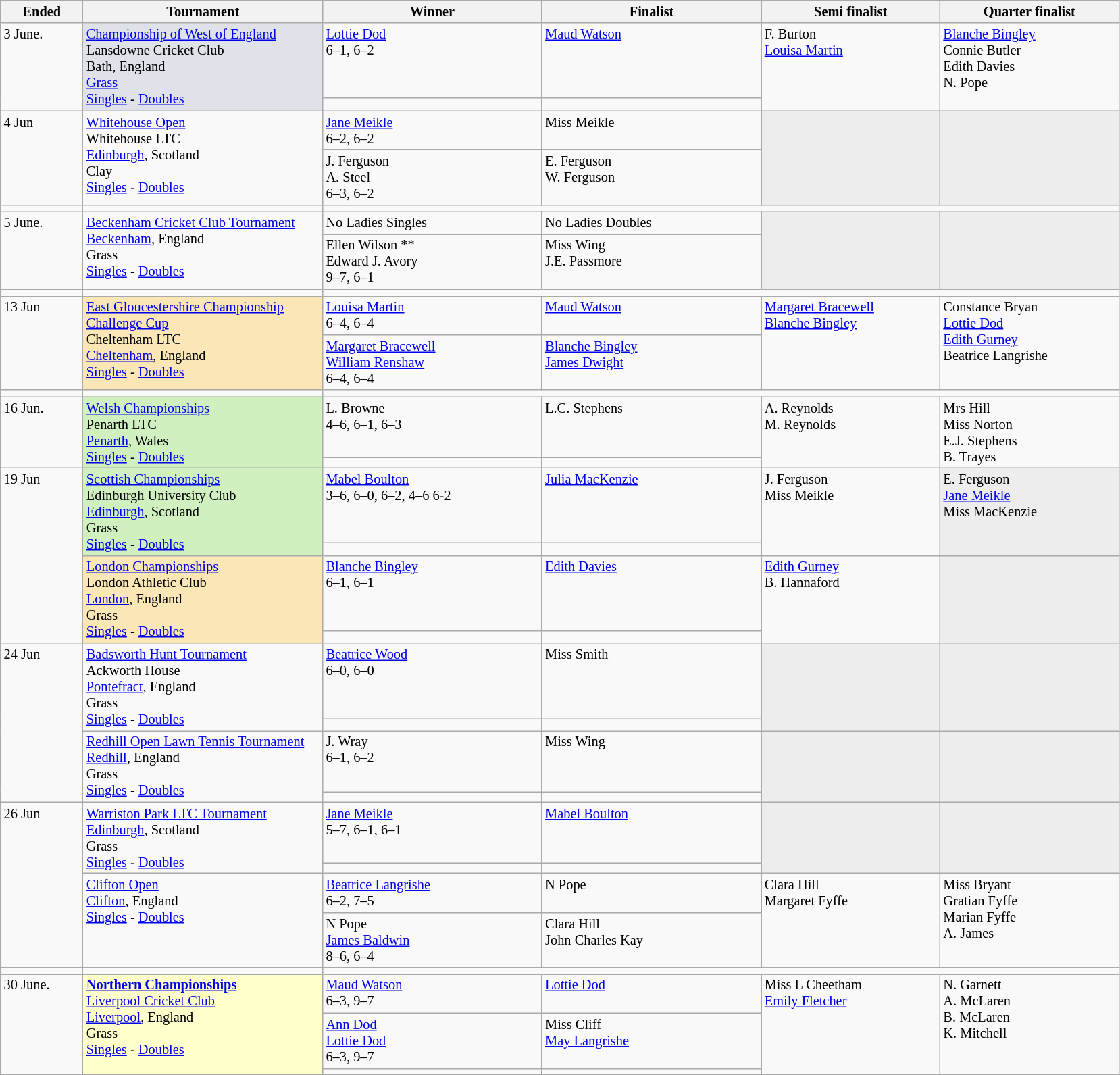<table class="wikitable" style="font-size:85%;">
<tr>
<th width="75">Ended</th>
<th width="230">Tournament</th>
<th width="210">Winner</th>
<th width="210">Finalist</th>
<th width="170">Semi finalist</th>
<th width="170">Quarter finalist</th>
</tr>
<tr valign=top>
<td rowspan=2>3 June.</td>
<td style="background:#dfe2e9" rowspan=2><a href='#'>Championship of West of England</a><br>Lansdowne Cricket Club<br>Bath, England<br><a href='#'>Grass</a><br><a href='#'>Singles</a> - <a href='#'>Doubles</a></td>
<td> <a href='#'>Lottie Dod</a><br>6–1, 6–2</td>
<td> <a href='#'>Maud Watson</a></td>
<td rowspan=2> F. Burton <br>  <a href='#'>Louisa Martin</a></td>
<td rowspan=2> <a href='#'>Blanche Bingley</a><br>  Connie Butler<br> Edith Davies<br> N. Pope</td>
</tr>
<tr valign=top>
<td></td>
<td></td>
</tr>
<tr valign=top>
<td rowspan=2>4 Jun</td>
<td rowspan=2><a href='#'>Whitehouse Open</a><br> Whitehouse LTC<br><a href='#'>Edinburgh</a>, Scotland<br>Clay<br><a href='#'>Singles</a> - <a href='#'>Doubles</a></td>
<td> <a href='#'>Jane Meikle</a><br>6–2, 6–2</td>
<td> Miss Meikle</td>
<td style="background:#ededed;" rowspan=2></td>
<td style="background:#ededed;" rowspan=2></td>
</tr>
<tr valign=top>
<td> J. Ferguson<br> A. Steel <br>6–3, 6–2</td>
<td> E. Ferguson<br> W. Ferguson</td>
</tr>
<tr valign=top>
<td></td>
<td></td>
</tr>
<tr valign=top>
<td rowspan=2>5 June.</td>
<td rowspan=2><a href='#'>Beckenham Cricket Club Tournament</a><br><a href='#'>Beckenham</a>, England<br>Grass<br><a href='#'>Singles</a> - <a href='#'>Doubles</a></td>
<td>No Ladies Singles</td>
<td>No Ladies Doubles</td>
<td style="background:#ededed;" rowspan=2></td>
<td style="background:#ededed;" rowspan=2></td>
</tr>
<tr valign=top>
<td> Ellen Wilson  **<br> Edward J. Avory<br>9–7, 6–1</td>
<td> Miss Wing<br> J.E. Passmore</td>
</tr>
<tr valign=top>
<td></td>
<td></td>
</tr>
<tr valign=top>
<td rowspan=2>13 Jun</td>
<td style="background:#fae7b5" rowspan=2><a href='#'>East Gloucestershire Championship Challenge Cup</a><br> Cheltenham LTC<br> <a href='#'>Cheltenham</a>, England<br><a href='#'>Singles</a> - <a href='#'>Doubles</a></td>
<td> <a href='#'>Louisa Martin</a><br>6–4, 6–4</td>
<td> <a href='#'>Maud Watson</a></td>
<td rowspan=2> <a href='#'>Margaret Bracewell</a> <br> <a href='#'>Blanche Bingley</a></td>
<td rowspan=2> Constance Bryan<br> <a href='#'>Lottie Dod</a><br>  <a href='#'>Edith Gurney</a><br>  Beatrice Langrishe</td>
</tr>
<tr valign=top>
<td> <a href='#'>Margaret Bracewell</a><br>  <a href='#'>William Renshaw</a><br>6–4, 6–4</td>
<td> <a href='#'>Blanche Bingley</a><br> <a href='#'>James Dwight</a></td>
</tr>
<tr valign=top>
<td></td>
<td></td>
</tr>
<tr valign=top>
<td rowspan=2>16 Jun.</td>
<td style="background:#d0f0c0" rowspan=2><a href='#'>Welsh Championships</a> <br>Penarth LTC<br><a href='#'>Penarth</a>, Wales<br><a href='#'>Singles</a> - <a href='#'>Doubles</a></td>
<td> L. Browne<br>4–6, 6–1, 6–3</td>
<td> L.C. Stephens</td>
<td rowspan=2> A. Reynolds <br> M. Reynolds</td>
<td rowspan=2> Mrs Hill<br> Miss Norton<br> E.J. Stephens<br> B. Trayes</td>
</tr>
<tr valign=top>
<td></td>
<td></td>
</tr>
<tr valign=top>
<td rowspan=4>19 Jun</td>
<td style="background:#d0f0c0" rowspan=2><a href='#'>Scottish Championships</a><br> Edinburgh University Club <br><a href='#'>Edinburgh</a>, Scotland<br>Grass <br><a href='#'>Singles</a> - <a href='#'>Doubles</a></td>
<td> <a href='#'>Mabel Boulton</a><br>3–6, 6–0, 6–2, 4–6 6-2</td>
<td> <a href='#'>Julia MacKenzie</a></td>
<td rowspan=2> J. Ferguson<br>  Miss Meikle</td>
<td style="background:#ededed;" rowspan=2> E. Ferguson <br>   <a href='#'>Jane Meikle</a><br>   Miss MacKenzie</td>
</tr>
<tr valign=top>
<td></td>
<td></td>
</tr>
<tr valign=top>
<td style="background:#fae7b5" rowspan=2><a href='#'>London Championships</a><br>London Athletic Club<br><a href='#'>London</a>, England<br>Grass <br><a href='#'>Singles</a> - <a href='#'>Doubles</a></td>
<td> <a href='#'>Blanche Bingley</a><br>6–1, 6–1</td>
<td> <a href='#'>Edith Davies</a></td>
<td rowspan=2> <a href='#'>Edith Gurney</a> <br> B. Hannaford</td>
<td style="background:#ededed;" rowspan=2></td>
</tr>
<tr valign=top>
<td></td>
<td></td>
</tr>
<tr valign=top>
<td rowspan=4>24 Jun</td>
<td rowspan=2><a href='#'>Badsworth Hunt Tournament</a><br>Ackworth House<br><a href='#'>Pontefract</a>, England<br>Grass<br><a href='#'>Singles</a> - <a href='#'>Doubles</a></td>
<td>  <a href='#'>Beatrice Wood</a><br>6–0, 6–0</td>
<td> Miss Smith</td>
<td style="background:#ededed;" rowspan=2></td>
<td style="background:#ededed;" rowspan=2></td>
</tr>
<tr valign=top>
<td></td>
<td></td>
</tr>
<tr valign=top>
<td rowspan=2><a href='#'>Redhill Open Lawn Tennis Tournament</a><br><a href='#'>Redhill</a>, England<br>Grass<br><a href='#'>Singles</a> - <a href='#'>Doubles</a></td>
<td> J. Wray<br>6–1, 6–2</td>
<td> Miss Wing</td>
<td style="background:#ededed;" rowspan=2></td>
<td style="background:#ededed;" rowspan=2></td>
</tr>
<tr valign=top>
<td></td>
<td></td>
</tr>
<tr valign=top>
<td rowspan=4>26 Jun</td>
<td rowspan=2><a href='#'>Warriston Park LTC Tournament</a><br><a href='#'>Edinburgh</a>, Scotland<br>Grass <br><a href='#'>Singles</a> - <a href='#'>Doubles</a></td>
<td> <a href='#'>Jane Meikle</a><br>5–7, 6–1, 6–1</td>
<td> <a href='#'>Mabel Boulton</a></td>
<td style="background:#ededed;" rowspan=2></td>
<td style="background:#ededed;" rowspan=2></td>
</tr>
<tr valign=top>
<td></td>
<td></td>
</tr>
<tr valign=top>
<td rowspan=2><a href='#'>Clifton Open</a><br><a href='#'>Clifton</a>, England<br><a href='#'>Singles</a> - <a href='#'>Doubles</a></td>
<td> <a href='#'>Beatrice Langrishe</a><br>6–2, 7–5</td>
<td> N Pope</td>
<td rowspan=2>  Clara Hill <br>  Margaret Fyffe</td>
<td rowspan=2> Miss Bryant<br> Gratian Fyffe <br>  Marian Fyffe<br>  A. James</td>
</tr>
<tr valign=top>
<td> N Pope<br> <a href='#'>James Baldwin</a><br>8–6, 6–4</td>
<td> Clara Hill<br> John Charles Kay</td>
</tr>
<tr valign=top>
<td></td>
<td></td>
</tr>
<tr valign=top>
<td rowspan=3>30 June.</td>
<td style="background:#ffc;" rowspan=3><strong><a href='#'>Northern Championships</a></strong> <br><a href='#'>Liverpool Cricket Club</a> <br><a href='#'>Liverpool</a>, England<br>Grass<br><a href='#'>Singles</a> - <a href='#'>Doubles</a></td>
<td>  <a href='#'>Maud Watson</a> <br>6–3, 9–7</td>
<td>  <a href='#'>Lottie Dod</a></td>
<td rowspan=3> Miss L Cheetham  <br> <a href='#'>Emily Fletcher</a></td>
<td rowspan=3> N. Garnett<br> A. McLaren<br> B. McLaren<br> K. Mitchell</td>
</tr>
<tr valign=top>
<td> <a href='#'>Ann Dod</a><br>  <a href='#'>Lottie Dod</a><br>6–3, 9–7</td>
<td> Miss Cliff<br> <a href='#'>May Langrishe</a></td>
</tr>
<tr valign=top>
<td></td>
<td></td>
</tr>
<tr valign=top>
</tr>
</table>
